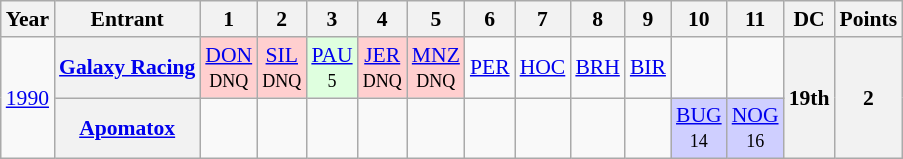<table class="wikitable" style="text-align:center; font-size:90%">
<tr>
<th>Year</th>
<th>Entrant</th>
<th>1</th>
<th>2</th>
<th>3</th>
<th>4</th>
<th>5</th>
<th>6</th>
<th>7</th>
<th>8</th>
<th>9</th>
<th>10</th>
<th>11</th>
<th>DC</th>
<th>Points</th>
</tr>
<tr>
<td rowspan=2><a href='#'>1990</a></td>
<th><a href='#'>Galaxy Racing</a></th>
<td style="background:#FFCFCF;"><a href='#'>DON</a><br><small>DNQ</small></td>
<td style="background:#FFCFCF;"><a href='#'>SIL</a><br><small>DNQ</small></td>
<td style="background:#DFFFDF;"><a href='#'>PAU</a><br><small>5</small></td>
<td style="background:#FFCFCF;"><a href='#'>JER</a><br><small>DNQ</small></td>
<td style="background:#FFCFCF;"><a href='#'>MNZ</a><br><small>DNQ</small></td>
<td><a href='#'>PER</a><br><small></small></td>
<td><a href='#'>HOC</a><br><small></small></td>
<td><a href='#'>BRH</a><br><small></small></td>
<td><a href='#'>BIR</a><br><small></small></td>
<td></td>
<td></td>
<th rowspan=2>19th</th>
<th rowspan=2>2</th>
</tr>
<tr>
<th><a href='#'>Apomatox</a></th>
<td></td>
<td></td>
<td></td>
<td></td>
<td></td>
<td></td>
<td></td>
<td></td>
<td></td>
<td style="background:#CFCFFF;"><a href='#'>BUG</a><br><small>14</small></td>
<td style="background:#CFCFFF;"><a href='#'>NOG</a><br><small>16</small></td>
</tr>
</table>
